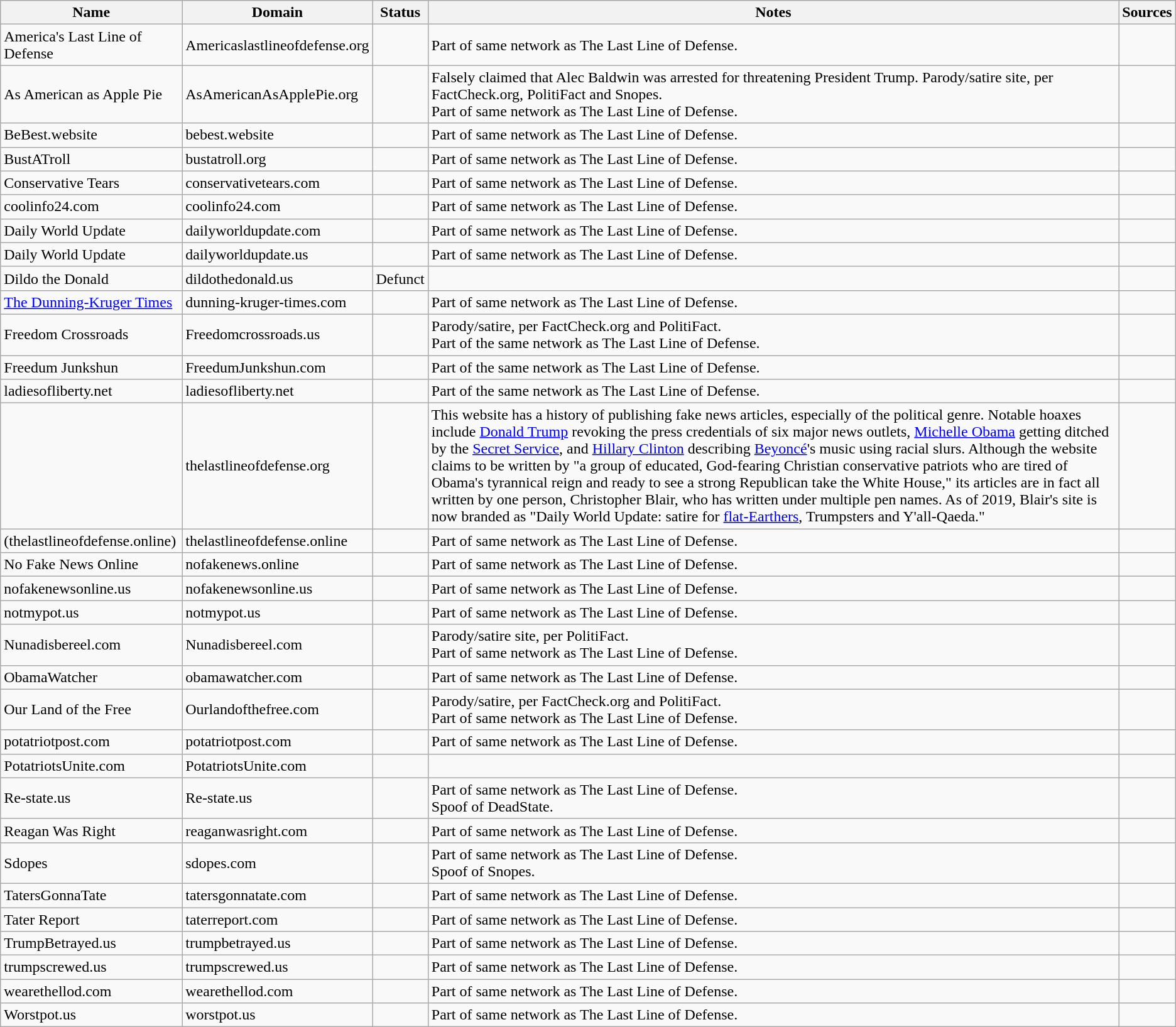<table class="wikitable sortable mw-collapsible">
<tr>
<th>Name</th>
<th>Domain</th>
<th>Status</th>
<th class="sortable">Notes</th>
<th class="unsortable">Sources</th>
</tr>
<tr>
<td>America's Last Line of Defense</td>
<td>Americaslastlineofdefense.org</td>
<td></td>
<td>Part of same network as The Last Line of Defense.</td>
<td></td>
</tr>
<tr>
<td>As American as Apple Pie</td>
<td>AsAmericanAsApplePie.org</td>
<td></td>
<td>Falsely claimed that Alec Baldwin was arrested for threatening President Trump. Parody/satire site, per FactCheck.org, PolitiFact and Snopes.<br>Part of same network as The Last Line of Defense.</td>
<td></td>
</tr>
<tr>
<td>BeBest.website</td>
<td>bebest.website</td>
<td></td>
<td>Part of same network as The Last Line of Defense.</td>
<td></td>
</tr>
<tr>
<td>BustATroll</td>
<td>bustatroll.org</td>
<td></td>
<td>Part of same network as The Last Line of Defense.</td>
<td></td>
</tr>
<tr>
<td>Conservative Tears</td>
<td>conservativetears.com</td>
<td></td>
<td>Part of same network as The Last Line of Defense.</td>
<td></td>
</tr>
<tr>
<td>coolinfo24.com</td>
<td>coolinfo24.com</td>
<td></td>
<td>Part of same network as The Last Line of Defense.</td>
<td></td>
</tr>
<tr>
<td>Daily World Update</td>
<td>dailyworldupdate.com</td>
<td></td>
<td>Part of same network as The Last Line of Defense.</td>
<td></td>
</tr>
<tr>
<td>Daily World Update</td>
<td>dailyworldupdate.us</td>
<td></td>
<td>Part of same network as The Last Line of Defense.</td>
<td></td>
</tr>
<tr>
<td>Dildo the Donald</td>
<td>dildothedonald.us</td>
<td>Defunct</td>
<td></td>
<td></td>
</tr>
<tr>
<td><a href='#'>The Dunning-Kruger Times</a></td>
<td>dunning-kruger-times.com</td>
<td></td>
<td>Part of same network as The Last Line of Defense.</td>
<td></td>
</tr>
<tr>
<td>Freedom Crossroads</td>
<td>Freedomcrossroads.us</td>
<td></td>
<td>Parody/satire, per FactCheck.org and PolitiFact.<br>Part of the same network as The Last Line of Defense.</td>
<td></td>
</tr>
<tr>
<td>Freedum Junkshun</td>
<td>FreedumJunkshun.com</td>
<td></td>
<td>Part of the same network as The Last Line of Defense.</td>
<td></td>
</tr>
<tr>
<td>ladiesofliberty.net</td>
<td>ladiesofliberty.net</td>
<td></td>
<td>Part of the same network as The Last Line of Defense.</td>
<td></td>
</tr>
<tr>
<td></td>
<td>thelastlineofdefense.org</td>
<td></td>
<td>This website has a history of publishing fake news articles, especially of the political genre. Notable hoaxes include <a href='#'>Donald Trump</a> revoking the press credentials of six major news outlets, <a href='#'>Michelle Obama</a> getting ditched by the <a href='#'>Secret Service</a>, and <a href='#'>Hillary Clinton</a> describing <a href='#'>Beyoncé</a>'s music using racial slurs. Although the website claims to be written by "a group of educated, God-fearing Christian conservative patriots who are tired of Obama's tyrannical reign and ready to see a strong Republican take the White House," its articles are in fact all written by one person, Christopher Blair, who has written under multiple pen names. As of 2019, Blair's site is now branded as "Daily World Update: satire for <a href='#'>flat-Earthers</a>, Trumpsters and Y'all-Qaeda."</td>
<td></td>
</tr>
<tr>
<td> (thelastlineofdefense.online)</td>
<td>thelastlineofdefense.online</td>
<td></td>
<td>Part of same network as The Last Line of Defense.</td>
<td></td>
</tr>
<tr>
<td>No Fake News Online</td>
<td>nofakenews.online</td>
<td></td>
<td>Part of same network as The Last Line of Defense.</td>
<td></td>
</tr>
<tr>
<td>nofakenewsonline.us</td>
<td>nofakenewsonline.us</td>
<td></td>
<td>Part of same network as The Last Line of Defense.</td>
<td></td>
</tr>
<tr>
<td>notmypot.us</td>
<td>notmypot.us</td>
<td></td>
<td>Part of same network as The Last Line of Defense.</td>
<td></td>
</tr>
<tr>
<td>Nunadisbereel.com</td>
<td>Nunadisbereel.com</td>
<td></td>
<td>Parody/satire site, per PolitiFact.<br>Part of same network as The Last Line of Defense.</td>
<td></td>
</tr>
<tr>
<td>ObamaWatcher</td>
<td>obamawatcher.com</td>
<td></td>
<td>Part of same network as The Last Line of Defense.</td>
<td></td>
</tr>
<tr>
<td>Our Land of the Free</td>
<td>Ourlandofthefree.com</td>
<td></td>
<td>Parody/satire, per FactCheck.org and PolitiFact.<br>Part of same network as The Last Line of Defense.</td>
<td></td>
</tr>
<tr>
<td>potatriotpost.com</td>
<td>potatriotpost.com</td>
<td></td>
<td>Part of same network as The Last Line of Defense.</td>
<td></td>
</tr>
<tr>
<td>PotatriotsUnite.com</td>
<td>PotatriotsUnite.com</td>
<td></td>
<td></td>
<td></td>
</tr>
<tr>
<td>Re-state.us</td>
<td>Re-state.us</td>
<td></td>
<td>Part of same network as The Last Line of Defense.<br>Spoof of DeadState.</td>
<td></td>
</tr>
<tr>
<td>Reagan Was Right</td>
<td>reaganwasright.com</td>
<td></td>
<td>Part of same network as The Last Line of Defense.</td>
<td></td>
</tr>
<tr>
<td>Sdopes</td>
<td>sdopes.com</td>
<td></td>
<td>Part of same network as The Last Line of Defense.<br>Spoof of Snopes.</td>
<td></td>
</tr>
<tr>
<td>TatersGonnaTate</td>
<td>tatersgonnatate.com</td>
<td></td>
<td>Part of same network as The Last Line of Defense.</td>
<td></td>
</tr>
<tr>
<td>Tater Report</td>
<td>taterreport.com</td>
<td></td>
<td>Part of same network as The Last Line of Defense.</td>
<td></td>
</tr>
<tr>
<td>TrumpBetrayed.us</td>
<td>trumpbetrayed.us</td>
<td></td>
<td>Part of same network as The Last Line of Defense.</td>
<td></td>
</tr>
<tr>
<td>trumpscrewed.us</td>
<td>trumpscrewed.us</td>
<td></td>
<td>Part of same network as The Last Line of Defense.</td>
<td></td>
</tr>
<tr>
<td>wearethellod.com</td>
<td>wearethellod.com</td>
<td></td>
<td>Part of same network as The Last Line of Defense.</td>
<td></td>
</tr>
<tr>
<td>Worstpot.us</td>
<td>worstpot.us</td>
<td></td>
<td>Part of same network as The Last Line of Defense.</td>
<td></td>
</tr>
</table>
